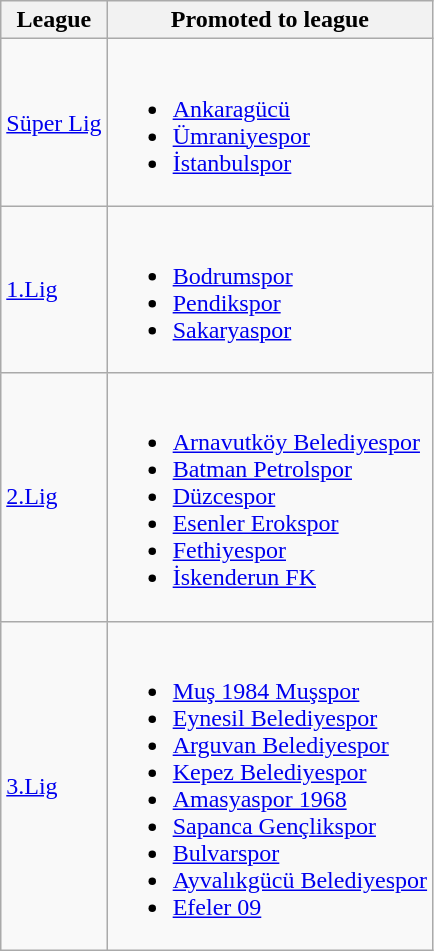<table class="wikitable">
<tr>
<th>League</th>
<th>Promoted to league</th>
</tr>
<tr>
<td><a href='#'>Süper Lig</a></td>
<td><br><ul><li><a href='#'>Ankaragücü</a></li><li><a href='#'>Ümraniyespor</a></li><li><a href='#'>İstanbulspor</a></li></ul></td>
</tr>
<tr>
<td><a href='#'>1.Lig</a></td>
<td><br><ul><li><a href='#'>Bodrumspor</a></li><li><a href='#'>Pendikspor</a></li><li><a href='#'>Sakaryaspor</a></li></ul></td>
</tr>
<tr>
<td><a href='#'>2.Lig</a></td>
<td><br><ul><li><a href='#'>Arnavutköy Belediyespor</a></li><li><a href='#'>Batman Petrolspor</a></li><li><a href='#'>Düzcespor</a></li><li><a href='#'>Esenler Erokspor</a></li><li><a href='#'>Fethiyespor</a></li><li><a href='#'>İskenderun FK</a></li></ul></td>
</tr>
<tr>
<td><a href='#'>3.Lig</a></td>
<td><br><ul><li><a href='#'>Muş 1984 Muşspor</a></li><li><a href='#'>Eynesil Belediyespor</a></li><li><a href='#'>Arguvan Belediyespor</a></li><li><a href='#'>Kepez Belediyespor</a></li><li><a href='#'>Amasyaspor 1968</a></li><li><a href='#'>Sapanca Gençlikspor</a></li><li><a href='#'>Bulvarspor</a></li><li><a href='#'>Ayvalıkgücü Belediyespor</a></li><li><a href='#'>Efeler 09</a></li></ul></td>
</tr>
</table>
